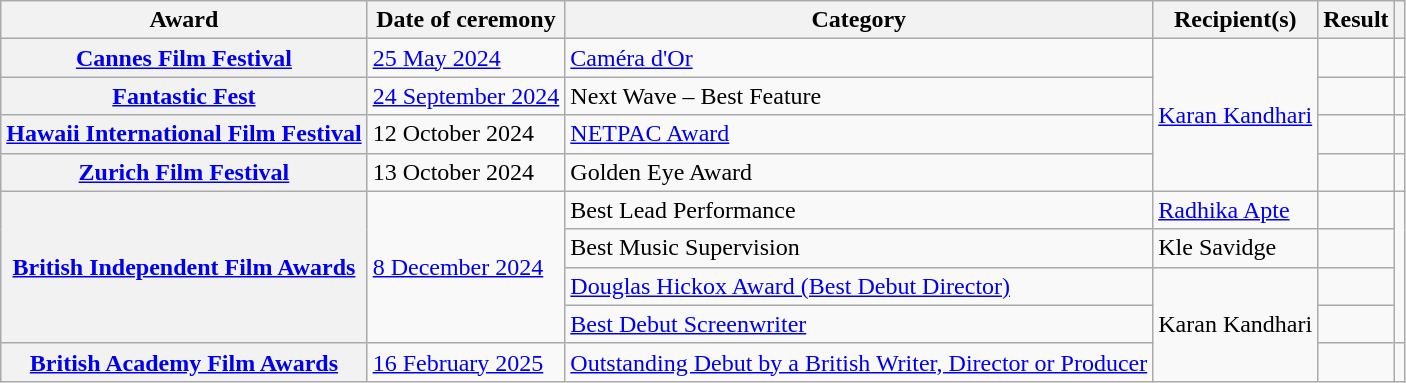<table class="wikitable sortable plainrowheaders">
<tr>
<th scope="col">Award</th>
<th scope="col">Date of ceremony</th>
<th scope="col">Category</th>
<th scope="col">Recipient(s)</th>
<th scope="col">Result</th>
<th scope="col" class="unsortable"></th>
</tr>
<tr>
<th scope="row"><a href='#'>Cannes Film Festival</a></th>
<td><a href='#'>25 May 2024</a></td>
<td><a href='#'>Caméra d'Or</a></td>
<td rowspan="4"><a href='#'>Karan Kandhari</a></td>
<td></td>
<td align="center"></td>
</tr>
<tr>
<th scope="row"><a href='#'>Fantastic Fest</a></th>
<td><a href='#'>24 September 2024</a></td>
<td>Next Wave – Best Feature</td>
<td></td>
<td align="center"></td>
</tr>
<tr>
<th scope="row"><a href='#'>Hawaii International Film Festival</a></th>
<td>12 October 2024</td>
<td><a href='#'>NETPAC Award</a></td>
<td></td>
<td align="center"></td>
</tr>
<tr>
<th scope="row"><a href='#'>Zurich Film Festival</a></th>
<td>13 October 2024</td>
<td>Golden Eye Award</td>
<td></td>
<td align="center"></td>
</tr>
<tr>
<th scope="row" rowspan="4"><a href='#'>British Independent Film Awards</a></th>
<td rowspan="4"><a href='#'>8 December 2024</a></td>
<td>Best Lead Performance</td>
<td><a href='#'>Radhika Apte</a></td>
<td></td>
<td align="center" rowspan="4"></td>
</tr>
<tr>
<td>Best Music Supervision</td>
<td>Kle Savidge</td>
<td></td>
</tr>
<tr>
<td><a href='#'>Douglas Hickox Award (Best Debut Director)</a></td>
<td rowspan="3">Karan Kandhari</td>
<td></td>
</tr>
<tr>
<td><a href='#'>Best Debut Screenwriter</a></td>
<td></td>
</tr>
<tr>
<th scope="row"><a href='#'>British Academy Film Awards</a></th>
<td><a href='#'>16 February 2025</a></td>
<td><a href='#'>Outstanding Debut by a British Writer, Director or Producer</a></td>
<td></td>
<td align="center"></td>
</tr>
</table>
